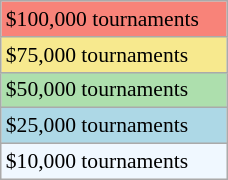<table class="wikitable" style="font-size:90%; width:12%;">
<tr style="background:#f88379;">
<td>$100,000 tournaments</td>
</tr>
<tr style="background:#f7e98e;">
<td>$75,000 tournaments</td>
</tr>
<tr style="background:#addfad;">
<td>$50,000 tournaments</td>
</tr>
<tr style="background:lightblue;">
<td>$25,000 tournaments</td>
</tr>
<tr style="background:#f0f8ff;">
<td>$10,000 tournaments</td>
</tr>
</table>
